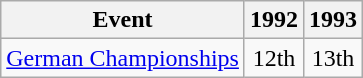<table class="wikitable" style="text-align:center">
<tr>
<th>Event</th>
<th>1992</th>
<th>1993</th>
</tr>
<tr>
<td align=left><a href='#'>German Championships</a></td>
<td>12th</td>
<td>13th</td>
</tr>
</table>
